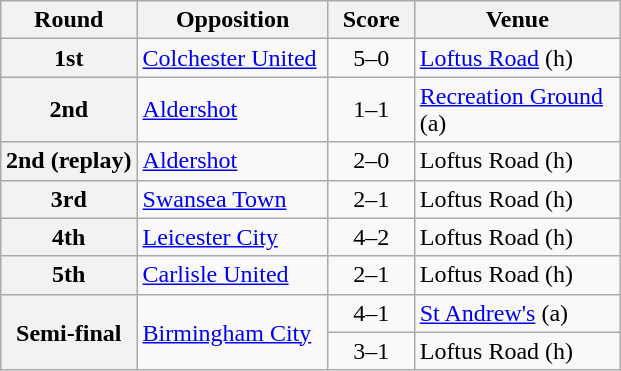<table class="wikitable plainrowheaders" style="text-align:center;margin-left:1em;float:right">
<tr>
<th scope=col>Round</th>
<th scope="col" style="width:120px;">Opposition</th>
<th scope="col" style="width:50px;">Score</th>
<th scope="col" style="width:130px;">Venue</th>
</tr>
<tr>
<th scope=row style="text-align:center">1st</th>
<td align="left"><a href='#'>Colchester United</a></td>
<td>5–0</td>
<td align="left"><a href='#'>Loftus Road</a> (h)</td>
</tr>
<tr>
<th scope=row style="text-align:center">2nd</th>
<td align="left"><a href='#'>Aldershot</a></td>
<td>1–1</td>
<td align="left"><a href='#'>Recreation Ground</a> (a)</td>
</tr>
<tr>
<th scope=row style="text-align:center">2nd (replay)</th>
<td align="left"><a href='#'>Aldershot</a></td>
<td>2–0</td>
<td align="left">Loftus Road (h)</td>
</tr>
<tr>
<th scope=row style="text-align:center">3rd</th>
<td align="left"><a href='#'>Swansea Town</a></td>
<td>2–1</td>
<td align="left">Loftus Road (h)</td>
</tr>
<tr>
<th scope=row style="text-align:center">4th</th>
<td align="left"><a href='#'>Leicester City</a></td>
<td>4–2</td>
<td align="left">Loftus Road (h)</td>
</tr>
<tr>
<th scope=row style="text-align:center">5th</th>
<td align="left"><a href='#'>Carlisle United</a></td>
<td>2–1</td>
<td align="left">Loftus Road (h)</td>
</tr>
<tr>
<th scope=row rowspan="2" style="text-align:center">Semi-final</th>
<td rowspan="2" align="left"><a href='#'>Birmingham City</a></td>
<td>4–1</td>
<td align="left"><a href='#'>St Andrew's</a> (a)</td>
</tr>
<tr>
<td>3–1</td>
<td align="left">Loftus Road (h)</td>
</tr>
</table>
